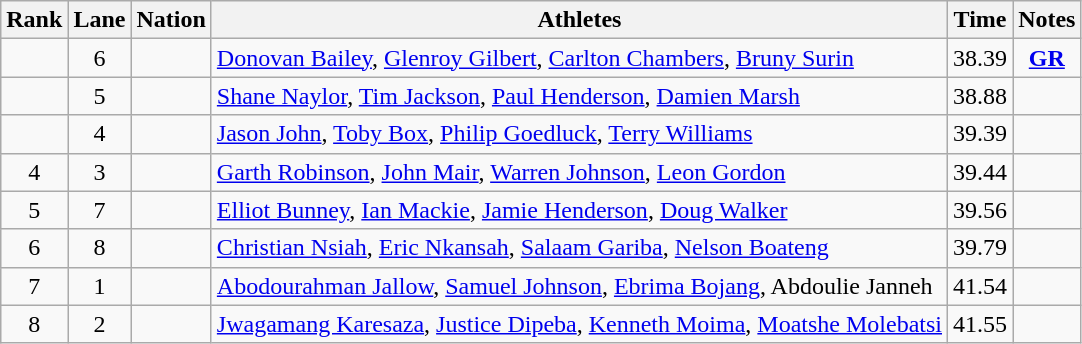<table class="wikitable sortable" style="text-align:center">
<tr>
<th>Rank</th>
<th>Lane</th>
<th>Nation</th>
<th>Athletes</th>
<th>Time</th>
<th>Notes</th>
</tr>
<tr>
<td></td>
<td>6</td>
<td align=left></td>
<td align=left><a href='#'>Donovan Bailey</a>, <a href='#'>Glenroy Gilbert</a>, <a href='#'>Carlton Chambers</a>, <a href='#'>Bruny Surin</a></td>
<td>38.39</td>
<td><strong><a href='#'>GR</a></strong></td>
</tr>
<tr>
<td></td>
<td>5</td>
<td align=left></td>
<td align=left><a href='#'>Shane Naylor</a>, <a href='#'>Tim Jackson</a>, <a href='#'>Paul Henderson</a>, <a href='#'>Damien Marsh</a></td>
<td>38.88</td>
<td></td>
</tr>
<tr>
<td></td>
<td>4</td>
<td align=left></td>
<td align=left><a href='#'>Jason John</a>, <a href='#'>Toby Box</a>, <a href='#'>Philip Goedluck</a>, <a href='#'>Terry Williams</a></td>
<td>39.39</td>
<td></td>
</tr>
<tr>
<td>4</td>
<td>3</td>
<td align=left></td>
<td align=left><a href='#'>Garth Robinson</a>, <a href='#'>John Mair</a>, <a href='#'>Warren Johnson</a>, <a href='#'>Leon Gordon</a></td>
<td>39.44</td>
<td></td>
</tr>
<tr>
<td>5</td>
<td>7</td>
<td align=left></td>
<td align=left><a href='#'>Elliot Bunney</a>, <a href='#'>Ian Mackie</a>, <a href='#'>Jamie Henderson</a>, <a href='#'>Doug Walker</a></td>
<td>39.56</td>
<td></td>
</tr>
<tr>
<td>6</td>
<td>8</td>
<td align=left></td>
<td align=left><a href='#'>Christian Nsiah</a>, <a href='#'>Eric Nkansah</a>, <a href='#'>Salaam Gariba</a>, <a href='#'>Nelson Boateng</a></td>
<td>39.79</td>
<td></td>
</tr>
<tr>
<td>7</td>
<td>1</td>
<td align=left></td>
<td align=left><a href='#'>Abodourahman Jallow</a>, <a href='#'>Samuel Johnson</a>, <a href='#'>Ebrima Bojang</a>, Abdoulie Janneh</td>
<td>41.54</td>
<td></td>
</tr>
<tr>
<td>8</td>
<td>2</td>
<td align=left></td>
<td align=left><a href='#'>Jwagamang Karesaza</a>, <a href='#'>Justice Dipeba</a>, <a href='#'>Kenneth Moima</a>, <a href='#'>Moatshe Molebatsi</a></td>
<td>41.55</td>
<td></td>
</tr>
</table>
